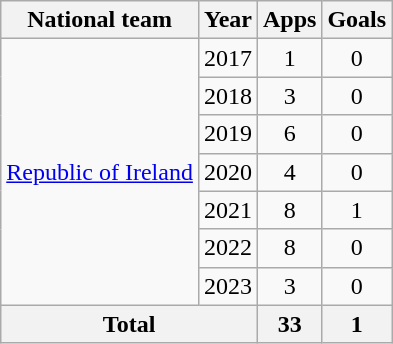<table class="sortable wikitable" style="text-align:center">
<tr>
<th scope="col">National team</th>
<th scope="col">Year</th>
<th !scope="col">Apps</th>
<th !scope="col">Goals</th>
</tr>
<tr>
<td rowspan="7"><a href='#'>Republic of Ireland</a></td>
<td scope="row">2017</td>
<td>1</td>
<td>0</td>
</tr>
<tr>
<td scope="row">2018</td>
<td>3</td>
<td>0</td>
</tr>
<tr>
<td scope="row">2019</td>
<td>6</td>
<td>0</td>
</tr>
<tr>
<td scope="row">2020</td>
<td>4</td>
<td>0</td>
</tr>
<tr>
<td scope="row">2021</td>
<td>8</td>
<td>1</td>
</tr>
<tr>
<td scope="row">2022</td>
<td>8</td>
<td>0</td>
</tr>
<tr>
<td scope="row">2023</td>
<td>3</td>
<td>0</td>
</tr>
<tr>
<th colspan="2">Total</th>
<th>33</th>
<th>1</th>
</tr>
</table>
